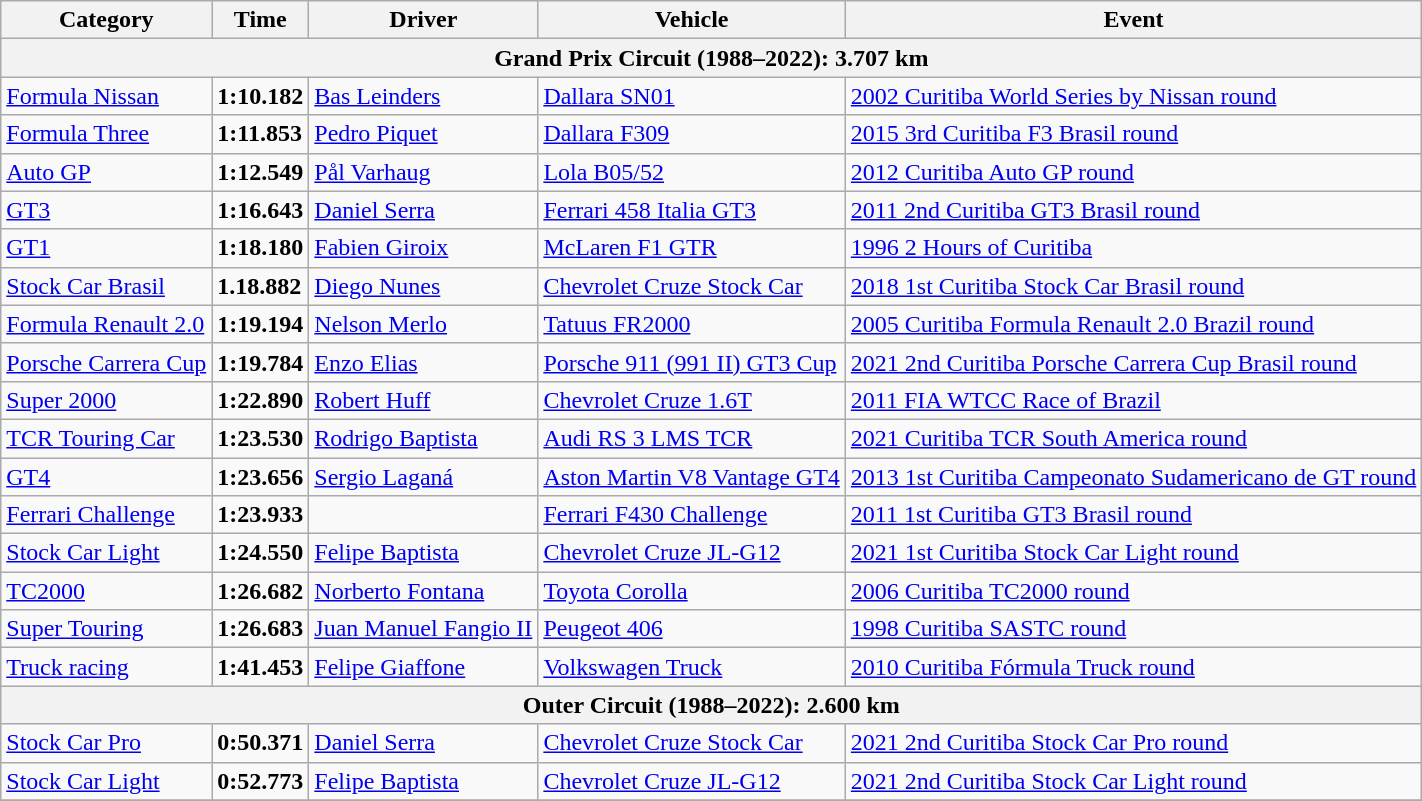<table class="wikitable">
<tr>
<th>Category</th>
<th>Time</th>
<th>Driver</th>
<th>Vehicle</th>
<th>Event</th>
</tr>
<tr>
<th colspan=5>Grand Prix Circuit (1988–2022): 3.707 km</th>
</tr>
<tr>
<td><a href='#'>Formula Nissan</a></td>
<td><strong>1:10.182</strong></td>
<td><a href='#'>Bas Leinders</a></td>
<td><a href='#'>Dallara SN01</a></td>
<td><a href='#'>2002 Curitiba World Series by Nissan round</a></td>
</tr>
<tr>
<td><a href='#'>Formula Three</a></td>
<td><strong>1:11.853</strong></td>
<td><a href='#'>Pedro Piquet</a></td>
<td><a href='#'>Dallara F309</a></td>
<td><a href='#'>2015 3rd Curitiba F3 Brasil round</a></td>
</tr>
<tr>
<td><a href='#'>Auto GP</a></td>
<td><strong>1:12.549</strong></td>
<td><a href='#'>Pål Varhaug</a></td>
<td><a href='#'>Lola B05/52</a></td>
<td><a href='#'>2012 Curitiba Auto GP round</a></td>
</tr>
<tr>
<td><a href='#'>GT3</a></td>
<td><strong>1:16.643</strong></td>
<td><a href='#'>Daniel Serra</a></td>
<td><a href='#'>Ferrari 458 Italia GT3</a></td>
<td><a href='#'>2011 2nd Curitiba GT3 Brasil round</a></td>
</tr>
<tr>
<td><a href='#'>GT1</a></td>
<td><strong>1:18.180</strong></td>
<td><a href='#'>Fabien Giroix</a></td>
<td><a href='#'>McLaren F1 GTR</a></td>
<td><a href='#'>1996 2 Hours of Curitiba</a></td>
</tr>
<tr>
<td><a href='#'>Stock Car Brasil</a></td>
<td><strong>1.18.882</strong></td>
<td><a href='#'>Diego Nunes</a></td>
<td><a href='#'>Chevrolet Cruze Stock Car</a></td>
<td><a href='#'>2018 1st Curitiba Stock Car Brasil round</a></td>
</tr>
<tr>
<td><a href='#'>Formula Renault 2.0</a></td>
<td><strong>1:19.194</strong></td>
<td><a href='#'>Nelson Merlo</a></td>
<td><a href='#'>Tatuus FR2000</a></td>
<td><a href='#'>2005 Curitiba Formula Renault 2.0 Brazil round</a></td>
</tr>
<tr>
<td><a href='#'>Porsche Carrera Cup</a></td>
<td><strong>1:19.784</strong></td>
<td><a href='#'>Enzo Elias</a></td>
<td><a href='#'>Porsche 911 (991 II) GT3 Cup</a></td>
<td><a href='#'>2021 2nd Curitiba Porsche Carrera Cup Brasil round</a></td>
</tr>
<tr>
<td><a href='#'>Super 2000</a></td>
<td><strong>1:22.890</strong></td>
<td><a href='#'>Robert Huff</a></td>
<td><a href='#'>Chevrolet Cruze 1.6T</a></td>
<td><a href='#'>2011 FIA WTCC Race of Brazil</a></td>
</tr>
<tr>
<td><a href='#'>TCR Touring Car</a></td>
<td><strong>1:23.530</strong></td>
<td><a href='#'>Rodrigo Baptista</a></td>
<td><a href='#'>Audi RS 3 LMS TCR</a></td>
<td><a href='#'>2021 Curitiba TCR South America round</a></td>
</tr>
<tr>
<td><a href='#'>GT4</a></td>
<td><strong>1:23.656</strong></td>
<td><a href='#'>Sergio Laganá</a></td>
<td><a href='#'>Aston Martin V8 Vantage GT4</a></td>
<td><a href='#'>2013 1st Curitiba Campeonato Sudamericano de GT round</a></td>
</tr>
<tr>
<td><a href='#'>Ferrari Challenge</a></td>
<td><strong>1:23.933</strong></td>
<td></td>
<td><a href='#'>Ferrari F430 Challenge</a></td>
<td><a href='#'>2011 1st Curitiba GT3 Brasil round</a></td>
</tr>
<tr>
<td><a href='#'>Stock Car Light</a></td>
<td><strong>1:24.550</strong></td>
<td><a href='#'>Felipe Baptista</a></td>
<td><a href='#'>Chevrolet Cruze JL-G12</a></td>
<td><a href='#'>2021 1st Curitiba Stock Car Light round</a></td>
</tr>
<tr>
<td><a href='#'>TC2000</a></td>
<td><strong>1:26.682</strong></td>
<td><a href='#'>Norberto Fontana</a></td>
<td><a href='#'>Toyota Corolla</a></td>
<td><a href='#'>2006 Curitiba TC2000 round</a></td>
</tr>
<tr>
<td><a href='#'>Super Touring</a></td>
<td><strong>1:26.683</strong></td>
<td><a href='#'>Juan Manuel Fangio II</a></td>
<td><a href='#'>Peugeot 406</a></td>
<td><a href='#'>1998 Curitiba SASTC round</a></td>
</tr>
<tr>
<td><a href='#'>Truck racing</a></td>
<td><strong>1:41.453</strong></td>
<td><a href='#'>Felipe Giaffone</a></td>
<td><a href='#'>Volkswagen Truck</a></td>
<td><a href='#'>2010 Curitiba Fórmula Truck round</a></td>
</tr>
<tr>
<th colspan=5>Outer Circuit (1988–2022): 2.600 km</th>
</tr>
<tr>
<td><a href='#'>Stock Car Pro</a></td>
<td><strong>0:50.371</strong></td>
<td><a href='#'>Daniel Serra</a></td>
<td><a href='#'>Chevrolet Cruze Stock Car</a></td>
<td><a href='#'>2021 2nd Curitiba Stock Car Pro round</a></td>
</tr>
<tr>
<td><a href='#'>Stock Car Light</a></td>
<td><strong>0:52.773</strong></td>
<td><a href='#'>Felipe Baptista</a></td>
<td><a href='#'>Chevrolet Cruze JL-G12</a></td>
<td><a href='#'>2021 2nd Curitiba Stock Car Light round</a></td>
</tr>
<tr>
</tr>
</table>
